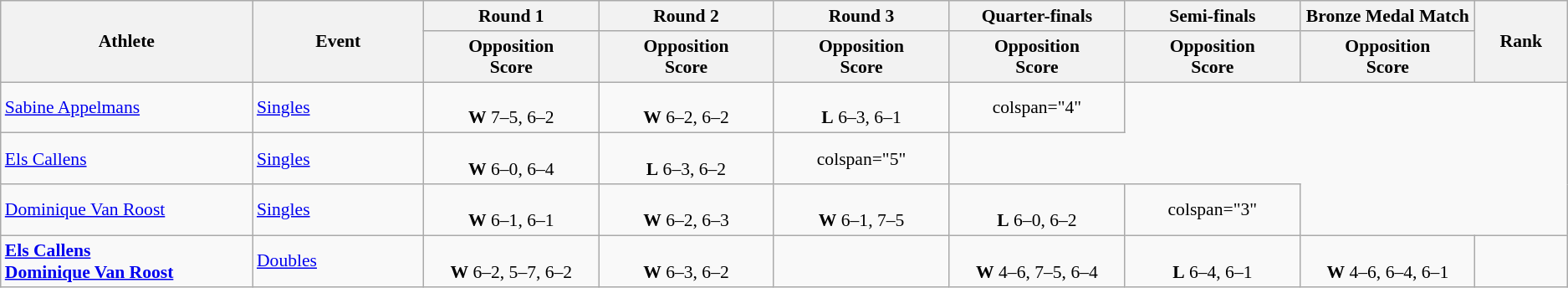<table class=wikitable style="font-size:90%; text-align:center">
<tr>
<th style="width:15em" rowspan="2">Athlete</th>
<th style="width:10em" rowspan="2">Event</th>
<th style="width:10em">Round 1</th>
<th style="width:10em">Round 2</th>
<th style="width:10em">Round 3</th>
<th style="width:10em">Quarter-finals</th>
<th style="width:10em">Semi-finals</th>
<th style="width:10em">Bronze Medal Match</th>
<th style="width:5em" rowspan="2">Rank</th>
</tr>
<tr>
<th>Opposition<br>Score</th>
<th>Opposition<br>Score</th>
<th>Opposition<br>Score</th>
<th>Opposition<br>Score</th>
<th>Opposition<br>Score</th>
<th>Opposition<br>Score</th>
</tr>
<tr>
<td align=left><a href='#'>Sabine Appelmans</a></td>
<td align=left><a href='#'>Singles</a></td>
<td> <br><strong>W</strong> 7–5, 6–2</td>
<td> <br><strong>W</strong> 6–2, 6–2</td>
<td> <br><strong>L</strong> 6–3, 6–1</td>
<td>colspan="4" </td>
</tr>
<tr>
<td align=left><a href='#'>Els Callens</a></td>
<td align=left><a href='#'>Singles</a></td>
<td> <br><strong>W</strong> 6–0, 6–4</td>
<td> <br> <strong>L</strong> 6–3, 6–2</td>
<td>colspan="5" </td>
</tr>
<tr>
<td align=left><a href='#'>Dominique Van Roost</a></td>
<td align=left><a href='#'>Singles</a></td>
<td> <br><strong>W</strong> 6–1, 6–1</td>
<td> <br> <strong>W</strong> 6–2, 6–3</td>
<td> <br> <strong>W</strong> 6–1, 7–5</td>
<td> <br> <strong>L</strong> 6–0, 6–2</td>
<td>colspan="3" </td>
</tr>
<tr>
<td align=left><strong><a href='#'>Els Callens</a><br><a href='#'>Dominique Van Roost</a></strong></td>
<td align=left><a href='#'>Doubles</a></td>
<td> <br><strong>W</strong> 6–2, 5–7, 6–2</td>
<td> <br><strong>W</strong> 6–3, 6–2</td>
<td></td>
<td> <br><strong>W</strong> 4–6, 7–5, 6–4</td>
<td> <br><strong>L</strong> 6–4, 6–1</td>
<td> <br><strong>W</strong> 4–6, 6–4, 6–1</td>
<td></td>
</tr>
</table>
